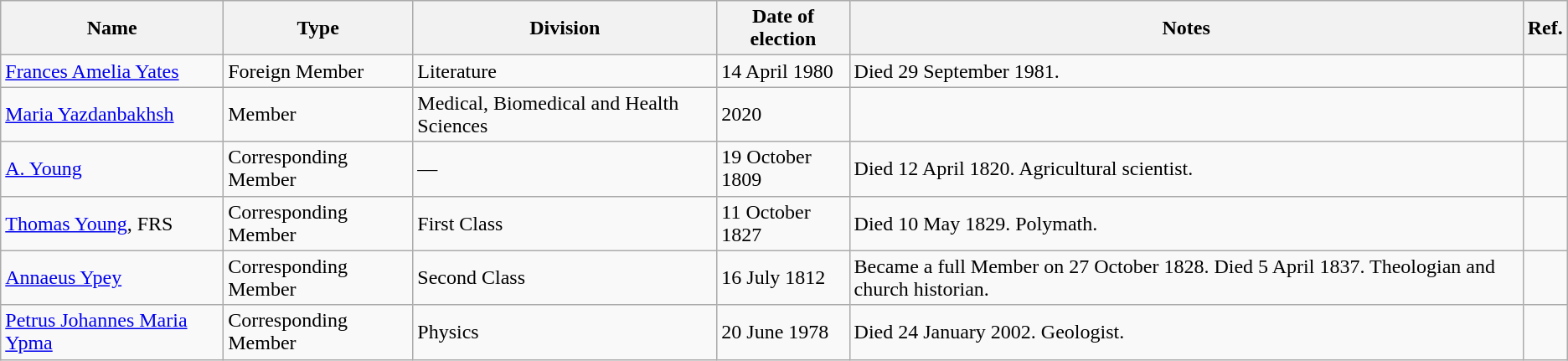<table class="wikitable">
<tr>
<th>Name</th>
<th>Type</th>
<th>Division</th>
<th>Date of election</th>
<th>Notes</th>
<th>Ref.</th>
</tr>
<tr>
<td><a href='#'>Frances Amelia Yates</a></td>
<td>Foreign Member</td>
<td>Literature</td>
<td>14 April 1980</td>
<td>Died 29 September 1981.</td>
<td></td>
</tr>
<tr>
<td><a href='#'>Maria Yazdanbakhsh</a></td>
<td>Member</td>
<td>Medical, Biomedical and Health Sciences</td>
<td>2020</td>
<td></td>
<td></td>
</tr>
<tr>
<td><a href='#'>A. Young</a></td>
<td>Corresponding Member</td>
<td>—</td>
<td>19 October 1809</td>
<td>Died 12 April 1820. Agricultural scientist.</td>
<td></td>
</tr>
<tr>
<td><a href='#'>Thomas Young</a>, FRS</td>
<td>Corresponding Member</td>
<td>First Class</td>
<td>11 October 1827</td>
<td>Died 10 May 1829. Polymath.</td>
<td></td>
</tr>
<tr>
<td><a href='#'>Annaeus Ypey</a></td>
<td>Corresponding Member</td>
<td>Second Class</td>
<td>16 July 1812</td>
<td>Became a full Member on 27 October 1828. Died 5 April 1837. Theologian and church historian.</td>
<td></td>
</tr>
<tr>
<td><a href='#'>Petrus Johannes Maria Ypma</a></td>
<td>Corresponding Member</td>
<td>Physics</td>
<td>20 June 1978</td>
<td>Died 24 January 2002. Geologist.</td>
<td></td>
</tr>
</table>
